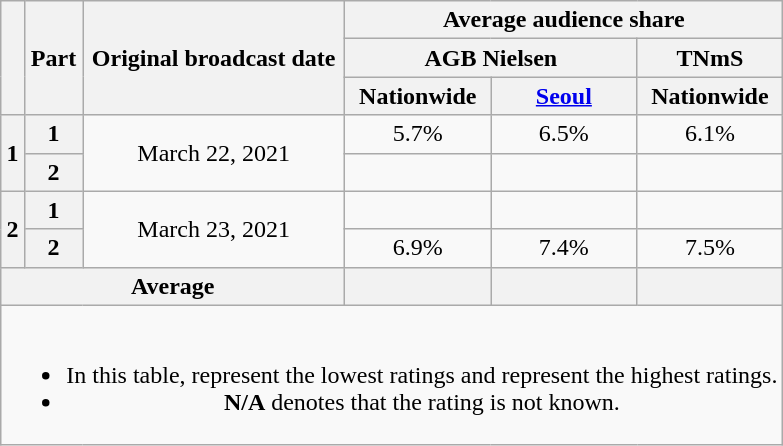<table class="wikitable" style="text-align:center">
<tr>
<th rowspan="3"></th>
<th rowspan="3">Part</th>
<th rowspan="3">Original broadcast date</th>
<th colspan="3">Average audience share</th>
</tr>
<tr>
<th colspan="2">AGB Nielsen</th>
<th>TNmS</th>
</tr>
<tr>
<th width="90">Nationwide</th>
<th width="90"><a href='#'>Seoul</a></th>
<th width="90">Nationwide</th>
</tr>
<tr>
<th rowspan="2">1</th>
<th>1</th>
<td rowspan="2">March 22, 2021</td>
<td>5.7% </td>
<td>6.5% </td>
<td>6.1% </td>
</tr>
<tr>
<th>2</th>
<td> </td>
<td> </td>
<td> </td>
</tr>
<tr>
<th rowspan="2">2</th>
<th>1</th>
<td rowspan="2">March 23, 2021</td>
<td> </td>
<td></td>
<td> </td>
</tr>
<tr>
<th>2</th>
<td>6.9% </td>
<td>7.4% </td>
<td>7.5% </td>
</tr>
<tr>
<th colspan="3">Average</th>
<th></th>
<th></th>
<th></th>
</tr>
<tr>
<td colspan="6"><br><ul><li>In this table,  represent the lowest ratings and  represent the highest ratings.</li><li><strong>N/A</strong> denotes that the rating is not known.</li></ul></td>
</tr>
</table>
